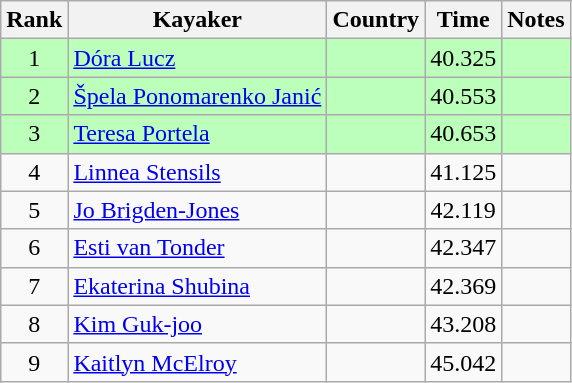<table class="wikitable" style="text-align:center">
<tr>
<th>Rank</th>
<th>Kayaker</th>
<th>Country</th>
<th>Time</th>
<th>Notes</th>
</tr>
<tr bgcolor=bbffbb>
<td>1</td>
<td align="left"><a href='#'>Dóra Lucz</a></td>
<td align="left"></td>
<td>40.325</td>
<td></td>
</tr>
<tr bgcolor=bbffbb>
<td>2</td>
<td align="left"><a href='#'>Špela Ponomarenko Janić</a></td>
<td align="left"></td>
<td>40.553</td>
<td></td>
</tr>
<tr bgcolor=bbffbb>
<td>3</td>
<td align="left"><a href='#'>Teresa Portela</a></td>
<td align="left"></td>
<td>40.653</td>
<td></td>
</tr>
<tr>
<td>4</td>
<td align="left"><a href='#'>Linnea Stensils</a></td>
<td align="left"></td>
<td>41.125</td>
<td></td>
</tr>
<tr>
<td>5</td>
<td align="left"><a href='#'>Jo Brigden-Jones</a></td>
<td align="left"></td>
<td>42.119</td>
<td></td>
</tr>
<tr>
<td>6</td>
<td align="left"><a href='#'>Esti van Tonder</a></td>
<td align="left"></td>
<td>42.347</td>
<td></td>
</tr>
<tr>
<td>7</td>
<td align="left"><a href='#'>Ekaterina Shubina</a></td>
<td align="left"></td>
<td>42.369</td>
<td></td>
</tr>
<tr>
<td>8</td>
<td align="left"><a href='#'>Kim Guk-joo</a></td>
<td align="left"></td>
<td>43.208</td>
<td></td>
</tr>
<tr>
<td>9</td>
<td align="left"><a href='#'>Kaitlyn McElroy</a></td>
<td align="left"></td>
<td>45.042</td>
<td></td>
</tr>
</table>
